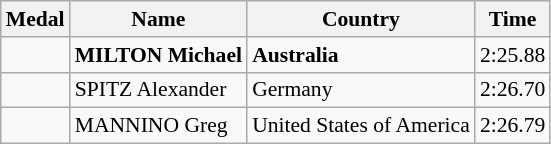<table class="wikitable sortable" style="font-size:90%">
<tr>
<th>Medal</th>
<th>Name</th>
<th>Country</th>
<th>Time</th>
</tr>
<tr>
<td></td>
<td><strong>MILTON Michael</strong></td>
<td><strong>Australia</strong></td>
<td>2:25.88</td>
</tr>
<tr>
<td></td>
<td>SPITZ Alexander</td>
<td>Germany</td>
<td>2:26.70</td>
</tr>
<tr>
<td></td>
<td>MANNINO Greg</td>
<td>United States of America</td>
<td>2:26.79</td>
</tr>
</table>
